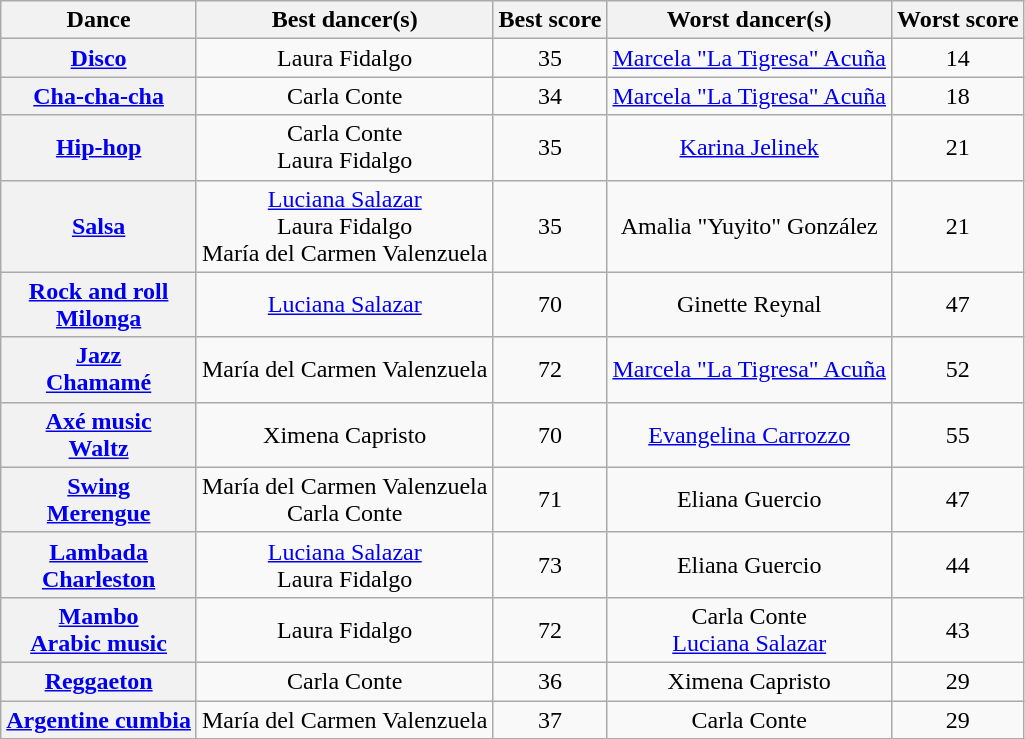<table class="wikitable sortable" style="text-align:center;">
<tr>
<th>Dance</th>
<th class="sortable">Best dancer(s)</th>
<th>Best score</th>
<th class="sortable">Worst dancer(s)</th>
<th>Worst score</th>
</tr>
<tr>
<th><a href='#'>Disco</a></th>
<td>Laura Fidalgo</td>
<td>35</td>
<td><a href='#'>Marcela "La Tigresa" Acuña</a></td>
<td>14</td>
</tr>
<tr>
<th><a href='#'>Cha-cha-cha</a></th>
<td>Carla Conte</td>
<td>34</td>
<td><a href='#'>Marcela "La Tigresa" Acuña</a></td>
<td>18</td>
</tr>
<tr>
<th><a href='#'>Hip-hop</a></th>
<td>Carla Conte<br>Laura Fidalgo</td>
<td>35</td>
<td><a href='#'>Karina Jelinek</a></td>
<td>21</td>
</tr>
<tr>
<th><a href='#'>Salsa</a></th>
<td><a href='#'>Luciana Salazar</a><br>Laura Fidalgo<br>María del Carmen Valenzuela</td>
<td>35</td>
<td>Amalia "Yuyito" González</td>
<td>21</td>
</tr>
<tr>
<th><a href='#'>Rock and roll</a><br><a href='#'>Milonga</a></th>
<td><a href='#'>Luciana Salazar</a></td>
<td>70</td>
<td>Ginette Reynal</td>
<td>47</td>
</tr>
<tr>
<th><a href='#'>Jazz</a><br><a href='#'>Chamamé</a></th>
<td>María del Carmen Valenzuela</td>
<td>72</td>
<td><a href='#'>Marcela "La Tigresa" Acuña</a></td>
<td>52</td>
</tr>
<tr>
<th><a href='#'>Axé music</a><br><a href='#'>Waltz</a></th>
<td>Ximena Capristo</td>
<td>70</td>
<td><a href='#'>Evangelina Carrozzo</a></td>
<td>55</td>
</tr>
<tr>
<th><a href='#'>Swing</a><br><a href='#'>Merengue</a></th>
<td>María del Carmen Valenzuela<br>Carla Conte</td>
<td>71</td>
<td>Eliana Guercio</td>
<td>47</td>
</tr>
<tr>
<th><a href='#'>Lambada</a><br><a href='#'>Charleston</a></th>
<td><a href='#'>Luciana Salazar</a><br>Laura Fidalgo</td>
<td>73</td>
<td>Eliana Guercio</td>
<td>44</td>
</tr>
<tr>
<th><a href='#'>Mambo</a><br><a href='#'>Arabic music</a></th>
<td>Laura Fidalgo</td>
<td>72</td>
<td>Carla Conte<br><a href='#'>Luciana Salazar</a></td>
<td>43</td>
</tr>
<tr>
<th><a href='#'>Reggaeton</a></th>
<td>Carla Conte</td>
<td>36</td>
<td>Ximena Capristo</td>
<td>29</td>
</tr>
<tr>
<th><a href='#'>Argentine cumbia</a></th>
<td>María del Carmen Valenzuela</td>
<td>37</td>
<td>Carla Conte</td>
<td>29</td>
</tr>
</table>
